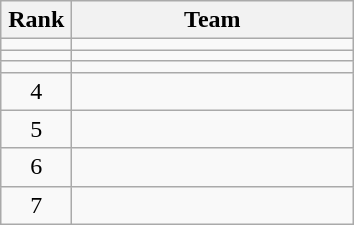<table class="wikitable" style="text-align: center;">
<tr>
<th width=40>Rank</th>
<th width=180>Team</th>
</tr>
<tr align=center>
<td></td>
<td style="text-align:left;"></td>
</tr>
<tr align=center>
<td></td>
<td style="text-align:left;"></td>
</tr>
<tr align=center>
<td></td>
<td style="text-align:left;"></td>
</tr>
<tr align=center>
<td>4</td>
<td style="text-align:left;"></td>
</tr>
<tr align=center>
<td>5</td>
<td style="text-align:left;"></td>
</tr>
<tr align=center>
<td>6</td>
<td style="text-align:left;"></td>
</tr>
<tr align=center>
<td>7</td>
<td style="text-align:left;"></td>
</tr>
</table>
